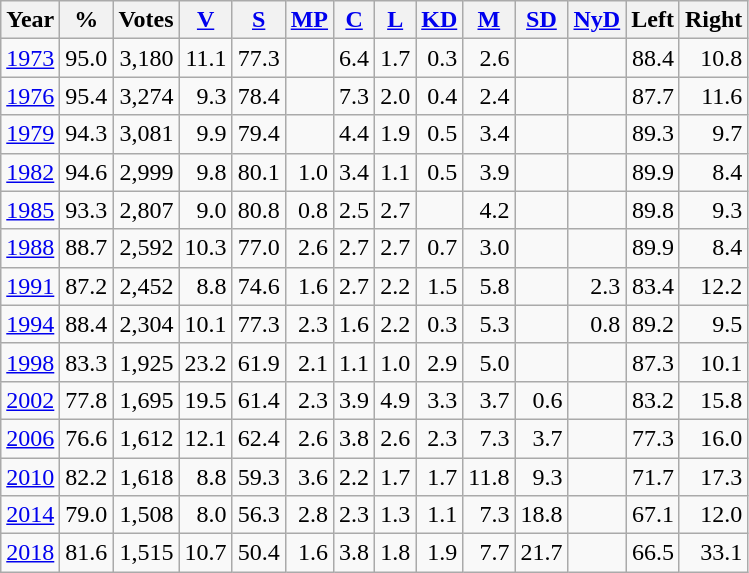<table class="wikitable sortable" style=text-align:right>
<tr>
<th>Year</th>
<th>%</th>
<th>Votes</th>
<th><a href='#'>V</a></th>
<th><a href='#'>S</a></th>
<th><a href='#'>MP</a></th>
<th><a href='#'>C</a></th>
<th><a href='#'>L</a></th>
<th><a href='#'>KD</a></th>
<th><a href='#'>M</a></th>
<th><a href='#'>SD</a></th>
<th><a href='#'>NyD</a></th>
<th>Left</th>
<th>Right</th>
</tr>
<tr>
<td align=left><a href='#'>1973</a></td>
<td>95.0</td>
<td>3,180</td>
<td>11.1</td>
<td>77.3</td>
<td></td>
<td>6.4</td>
<td>1.7</td>
<td>0.3</td>
<td>2.6</td>
<td></td>
<td></td>
<td>88.4</td>
<td>10.8</td>
</tr>
<tr>
<td align=left><a href='#'>1976</a></td>
<td>95.4</td>
<td>3,274</td>
<td>9.3</td>
<td>78.4</td>
<td></td>
<td>7.3</td>
<td>2.0</td>
<td>0.4</td>
<td>2.4</td>
<td></td>
<td></td>
<td>87.7</td>
<td>11.6</td>
</tr>
<tr>
<td align=left><a href='#'>1979</a></td>
<td>94.3</td>
<td>3,081</td>
<td>9.9</td>
<td>79.4</td>
<td></td>
<td>4.4</td>
<td>1.9</td>
<td>0.5</td>
<td>3.4</td>
<td></td>
<td></td>
<td>89.3</td>
<td>9.7</td>
</tr>
<tr>
<td align=left><a href='#'>1982</a></td>
<td>94.6</td>
<td>2,999</td>
<td>9.8</td>
<td>80.1</td>
<td>1.0</td>
<td>3.4</td>
<td>1.1</td>
<td>0.5</td>
<td>3.9</td>
<td></td>
<td></td>
<td>89.9</td>
<td>8.4</td>
</tr>
<tr>
<td align=left><a href='#'>1985</a></td>
<td>93.3</td>
<td>2,807</td>
<td>9.0</td>
<td>80.8</td>
<td>0.8</td>
<td>2.5</td>
<td>2.7</td>
<td></td>
<td>4.2</td>
<td></td>
<td></td>
<td>89.8</td>
<td>9.3</td>
</tr>
<tr>
<td align=left><a href='#'>1988</a></td>
<td>88.7</td>
<td>2,592</td>
<td>10.3</td>
<td>77.0</td>
<td>2.6</td>
<td>2.7</td>
<td>2.7</td>
<td>0.7</td>
<td>3.0</td>
<td></td>
<td></td>
<td>89.9</td>
<td>8.4</td>
</tr>
<tr>
<td align=left><a href='#'>1991</a></td>
<td>87.2</td>
<td>2,452</td>
<td>8.8</td>
<td>74.6</td>
<td>1.6</td>
<td>2.7</td>
<td>2.2</td>
<td>1.5</td>
<td>5.8</td>
<td></td>
<td>2.3</td>
<td>83.4</td>
<td>12.2</td>
</tr>
<tr>
<td align=left><a href='#'>1994</a></td>
<td>88.4</td>
<td>2,304</td>
<td>10.1</td>
<td>77.3</td>
<td>2.3</td>
<td>1.6</td>
<td>2.2</td>
<td>0.3</td>
<td>5.3</td>
<td></td>
<td>0.8</td>
<td>89.2</td>
<td>9.5</td>
</tr>
<tr>
<td align=left><a href='#'>1998</a></td>
<td>83.3</td>
<td>1,925</td>
<td>23.2</td>
<td>61.9</td>
<td>2.1</td>
<td>1.1</td>
<td>1.0</td>
<td>2.9</td>
<td>5.0</td>
<td></td>
<td></td>
<td>87.3</td>
<td>10.1</td>
</tr>
<tr>
<td align=left><a href='#'>2002</a></td>
<td>77.8</td>
<td>1,695</td>
<td>19.5</td>
<td>61.4</td>
<td>2.3</td>
<td>3.9</td>
<td>4.9</td>
<td>3.3</td>
<td>3.7</td>
<td>0.6</td>
<td></td>
<td>83.2</td>
<td>15.8</td>
</tr>
<tr>
<td align=left><a href='#'>2006</a></td>
<td>76.6</td>
<td>1,612</td>
<td>12.1</td>
<td>62.4</td>
<td>2.6</td>
<td>3.8</td>
<td>2.6</td>
<td>2.3</td>
<td>7.3</td>
<td>3.7</td>
<td></td>
<td>77.3</td>
<td>16.0</td>
</tr>
<tr>
<td align=left><a href='#'>2010</a></td>
<td>82.2</td>
<td>1,618</td>
<td>8.8</td>
<td>59.3</td>
<td>3.6</td>
<td>2.2</td>
<td>1.7</td>
<td>1.7</td>
<td>11.8</td>
<td>9.3</td>
<td></td>
<td>71.7</td>
<td>17.3</td>
</tr>
<tr>
<td align=left><a href='#'>2014</a></td>
<td>79.0</td>
<td>1,508</td>
<td>8.0</td>
<td>56.3</td>
<td>2.8</td>
<td>2.3</td>
<td>1.3</td>
<td>1.1</td>
<td>7.3</td>
<td>18.8</td>
<td></td>
<td>67.1</td>
<td>12.0</td>
</tr>
<tr>
<td align=left><a href='#'>2018</a></td>
<td>81.6</td>
<td>1,515</td>
<td>10.7</td>
<td>50.4</td>
<td>1.6</td>
<td>3.8</td>
<td>1.8</td>
<td>1.9</td>
<td>7.7</td>
<td>21.7</td>
<td></td>
<td>66.5</td>
<td>33.1</td>
</tr>
</table>
